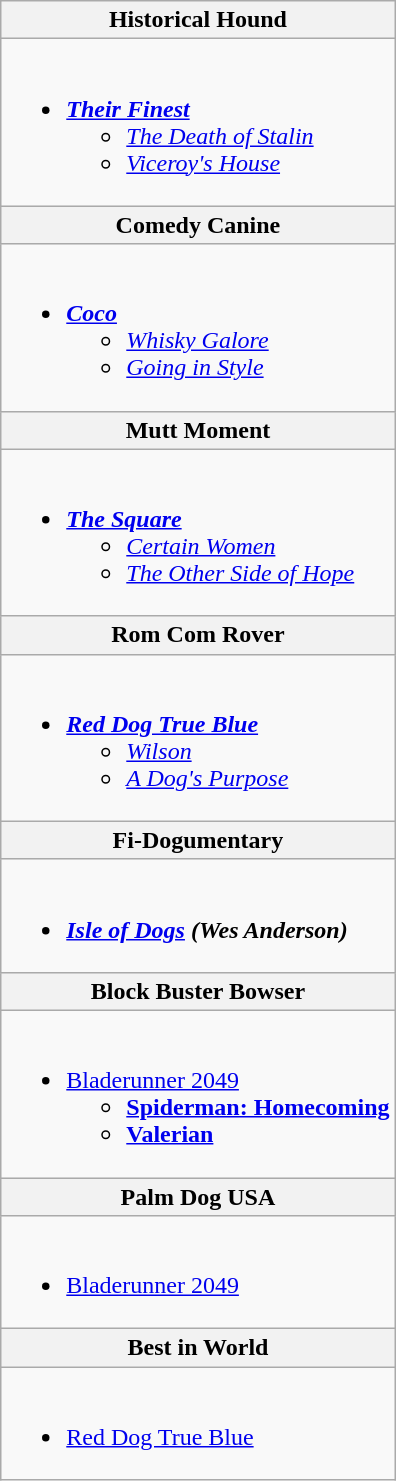<table class="wikitable">
<tr>
<th><strong>Historical Hound</strong></th>
</tr>
<tr>
<td><br><ul><li><strong><em><a href='#'>Their Finest</a></em></strong><ul><li><em><a href='#'>The Death of Stalin</a></em></li><li><a href='#'><em>Viceroy's House</em></a></li></ul></li></ul></td>
</tr>
<tr>
<th>Comedy Canine</th>
</tr>
<tr>
<td><br><ul><li><strong><a href='#'><em>Coco</em></a></strong><ul><li><a href='#'><em>Whisky Galore</em></a></li><li><a href='#'><em>Going in Style</em></a></li></ul></li></ul></td>
</tr>
<tr>
<th>Mutt Moment</th>
</tr>
<tr>
<td><br><ul><li><strong><a href='#'><em>The Square</em></a></strong><ul><li><a href='#'><em>Certain Women</em></a></li><li><em><a href='#'>The Other Side of Hope</a></em></li></ul></li></ul></td>
</tr>
<tr>
<th>Rom Com Rover</th>
</tr>
<tr>
<td><br><ul><li><strong><a href='#'><em>Red Dog True Blue</em></a></strong><ul><li><a href='#'><em>Wilson</em></a></li><li><a href='#'><em>A Dog's Purpose</em></a></li></ul></li></ul></td>
</tr>
<tr>
<th>Fi-Dogumentary</th>
</tr>
<tr>
<td><br><ul><li><strong><em><a href='#'>Isle of Dogs</a><strong> (Wes Anderson)<em></li></ul></td>
</tr>
<tr>
<th>Block Buster Bowser</th>
</tr>
<tr>
<td><br><ul><li></strong><a href='#'></em>Bladerunner 2049<em></a><strong><ul><li><a href='#'></em>Spiderman: Homecoming<em></a></li><li><a href='#'></em>Valerian<em></a></li></ul></li></ul></td>
</tr>
<tr>
<th>Palm Dog USA</th>
</tr>
<tr>
<td><br><ul><li></strong><a href='#'></em>Bladerunner 2049<em></a><strong></li></ul></td>
</tr>
<tr>
<th>Best in World</th>
</tr>
<tr>
<td><br><ul><li></strong><a href='#'></em>Red Dog True Blue<em></a><strong></li></ul></td>
</tr>
</table>
